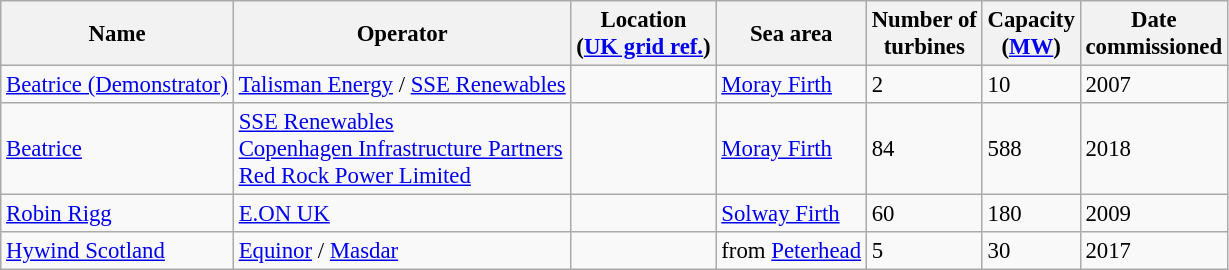<table class="wikitable" style="font-size:95%;">
<tr>
<th>Name</th>
<th>Operator</th>
<th>Location<br>(<a href='#'>UK grid ref.</a>)</th>
<th>Sea area</th>
<th>Number of<br>turbines</th>
<th>Capacity<br>(<a href='#'>MW</a>)</th>
<th>Date<br>commissioned</th>
</tr>
<tr>
<td><a href='#'>Beatrice (Demonstrator)</a></td>
<td><a href='#'>Talisman Energy</a> / <a href='#'>SSE Renewables</a></td>
<td></td>
<td><a href='#'>Moray Firth</a></td>
<td>2</td>
<td>10</td>
<td>2007</td>
</tr>
<tr>
<td><a href='#'>Beatrice</a></td>
<td><a href='#'>SSE Renewables</a><br><a href='#'>Copenhagen Infrastructure Partners</a><br><a href='#'>Red Rock Power Limited</a></td>
<td></td>
<td><a href='#'>Moray Firth</a></td>
<td>84</td>
<td>588</td>
<td>2018</td>
</tr>
<tr>
<td><a href='#'>Robin Rigg</a></td>
<td><a href='#'>E.ON UK</a></td>
<td></td>
<td><a href='#'>Solway Firth</a></td>
<td>60</td>
<td>180</td>
<td>2009</td>
</tr>
<tr>
<td><a href='#'>Hywind Scotland</a></td>
<td><a href='#'>Equinor</a> / <a href='#'>Masdar</a></td>
<td></td>
<td> from <a href='#'>Peterhead</a></td>
<td>5</td>
<td>30</td>
<td>2017</td>
</tr>
</table>
